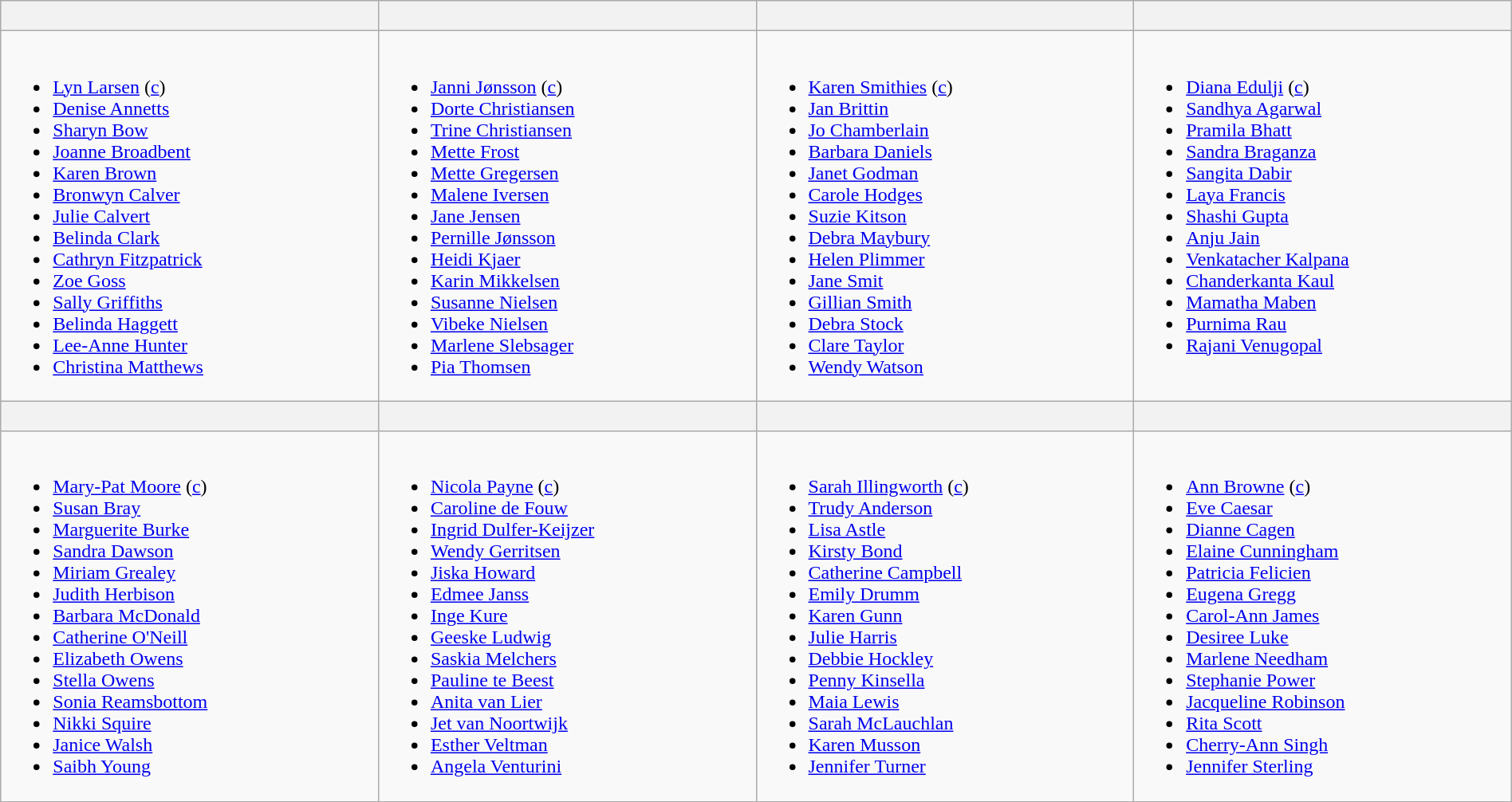<table class="wikitable" width="100%">
<tr>
<th width=25%><br><small></small></th>
<th width=25%><br><small></small></th>
<th width=25%><br><small></small></th>
<th width=25%><br><small> </small></th>
</tr>
<tr>
<td valign=top><br><ul><li><a href='#'>Lyn Larsen</a> (<a href='#'>c</a>)</li><li><a href='#'>Denise Annetts</a></li><li><a href='#'>Sharyn Bow</a></li><li><a href='#'>Joanne Broadbent</a></li><li><a href='#'>Karen Brown</a></li><li><a href='#'>Bronwyn Calver</a></li><li><a href='#'>Julie Calvert</a></li><li><a href='#'>Belinda Clark</a></li><li><a href='#'>Cathryn Fitzpatrick</a></li><li><a href='#'>Zoe Goss</a></li><li><a href='#'>Sally Griffiths</a></li><li><a href='#'>Belinda Haggett</a></li><li><a href='#'>Lee-Anne Hunter</a></li><li><a href='#'>Christina Matthews</a></li></ul></td>
<td valign=top><br><ul><li><a href='#'>Janni Jønsson</a> (<a href='#'>c</a>)</li><li><a href='#'>Dorte Christiansen</a></li><li><a href='#'>Trine Christiansen</a></li><li><a href='#'>Mette Frost</a></li><li><a href='#'>Mette Gregersen</a></li><li><a href='#'>Malene Iversen</a></li><li><a href='#'>Jane Jensen</a></li><li><a href='#'>Pernille Jønsson</a></li><li><a href='#'>Heidi Kjaer</a></li><li><a href='#'>Karin Mikkelsen</a></li><li><a href='#'>Susanne Nielsen</a></li><li><a href='#'>Vibeke Nielsen</a></li><li><a href='#'>Marlene Slebsager</a></li><li><a href='#'>Pia Thomsen</a></li></ul></td>
<td valign=top><br><ul><li><a href='#'>Karen Smithies</a> (<a href='#'>c</a>)</li><li><a href='#'>Jan Brittin</a></li><li><a href='#'>Jo Chamberlain</a></li><li><a href='#'>Barbara Daniels</a></li><li><a href='#'>Janet Godman</a></li><li><a href='#'>Carole Hodges</a></li><li><a href='#'>Suzie Kitson</a></li><li><a href='#'>Debra Maybury</a></li><li><a href='#'>Helen Plimmer</a></li><li><a href='#'>Jane Smit</a></li><li><a href='#'>Gillian Smith</a></li><li><a href='#'>Debra Stock</a></li><li><a href='#'>Clare Taylor</a></li><li><a href='#'>Wendy Watson</a></li></ul></td>
<td valign=top><br><ul><li><a href='#'>Diana Edulji</a> (<a href='#'>c</a>)</li><li><a href='#'>Sandhya Agarwal</a></li><li><a href='#'>Pramila Bhatt</a></li><li><a href='#'>Sandra Braganza</a></li><li><a href='#'>Sangita Dabir</a></li><li><a href='#'>Laya Francis</a></li><li><a href='#'>Shashi Gupta</a></li><li><a href='#'>Anju Jain</a></li><li><a href='#'>Venkatacher Kalpana</a></li><li><a href='#'>Chanderkanta Kaul</a></li><li><a href='#'>Mamatha Maben</a></li><li><a href='#'>Purnima Rau</a></li><li><a href='#'>Rajani Venugopal</a></li></ul></td>
</tr>
<tr>
<th width=25%><br><small></small></th>
<th width=25%></th>
<th width=25%><br><small></small></th>
<th width=25%><br><small></small></th>
</tr>
<tr>
<td valign=top><br><ul><li><a href='#'>Mary-Pat Moore</a> (<a href='#'>c</a>)</li><li><a href='#'>Susan Bray</a></li><li><a href='#'>Marguerite Burke</a></li><li><a href='#'>Sandra Dawson</a></li><li><a href='#'>Miriam Grealey</a></li><li><a href='#'>Judith Herbison</a></li><li><a href='#'>Barbara McDonald</a></li><li><a href='#'>Catherine O'Neill</a></li><li><a href='#'>Elizabeth Owens</a></li><li><a href='#'>Stella Owens</a></li><li><a href='#'>Sonia Reamsbottom</a></li><li><a href='#'>Nikki Squire</a></li><li><a href='#'>Janice Walsh</a></li><li><a href='#'>Saibh Young</a></li></ul></td>
<td valign=top><br><ul><li><a href='#'>Nicola Payne</a> (<a href='#'>c</a>)</li><li><a href='#'>Caroline de Fouw</a></li><li><a href='#'>Ingrid Dulfer-Keijzer</a></li><li><a href='#'>Wendy Gerritsen</a></li><li><a href='#'>Jiska Howard</a></li><li><a href='#'>Edmee Janss</a></li><li><a href='#'>Inge Kure</a></li><li><a href='#'>Geeske Ludwig</a></li><li><a href='#'>Saskia Melchers</a></li><li><a href='#'>Pauline te Beest</a></li><li><a href='#'>Anita van Lier</a></li><li><a href='#'>Jet van Noortwijk</a></li><li><a href='#'>Esther Veltman</a></li><li><a href='#'>Angela Venturini</a></li></ul></td>
<td valign=top><br><ul><li><a href='#'>Sarah Illingworth</a> (<a href='#'>c</a>)</li><li><a href='#'>Trudy Anderson</a></li><li><a href='#'>Lisa Astle</a></li><li><a href='#'>Kirsty Bond</a></li><li><a href='#'>Catherine Campbell</a></li><li><a href='#'>Emily Drumm</a></li><li><a href='#'>Karen Gunn</a></li><li><a href='#'>Julie Harris</a></li><li><a href='#'>Debbie Hockley</a></li><li><a href='#'>Penny Kinsella</a></li><li><a href='#'>Maia Lewis</a></li><li><a href='#'>Sarah McLauchlan</a></li><li><a href='#'>Karen Musson</a></li><li><a href='#'>Jennifer Turner</a></li></ul></td>
<td valign=top><br><ul><li><a href='#'>Ann Browne</a> (<a href='#'>c</a>)</li><li><a href='#'>Eve Caesar</a></li><li><a href='#'>Dianne Cagen</a></li><li><a href='#'>Elaine Cunningham</a></li><li><a href='#'>Patricia Felicien</a></li><li><a href='#'>Eugena Gregg</a></li><li><a href='#'>Carol-Ann James</a></li><li><a href='#'>Desiree Luke</a></li><li><a href='#'>Marlene Needham</a></li><li><a href='#'>Stephanie Power</a></li><li><a href='#'>Jacqueline Robinson</a></li><li><a href='#'>Rita Scott</a></li><li><a href='#'>Cherry-Ann Singh</a></li><li><a href='#'>Jennifer Sterling</a></li></ul></td>
</tr>
</table>
